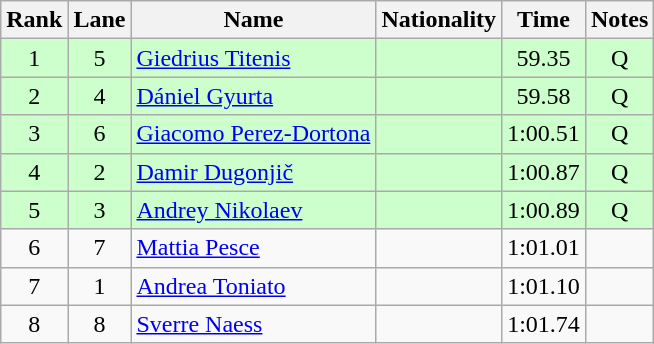<table class="wikitable sortable" style="text-align:center">
<tr>
<th>Rank</th>
<th>Lane</th>
<th>Name</th>
<th>Nationality</th>
<th>Time</th>
<th>Notes</th>
</tr>
<tr bgcolor=ccffcc>
<td>1</td>
<td>5</td>
<td align=left><a href='#'>Giedrius Titenis</a></td>
<td align=left></td>
<td>59.35</td>
<td>Q</td>
</tr>
<tr bgcolor=ccffcc>
<td>2</td>
<td>4</td>
<td align=left><a href='#'>Dániel Gyurta</a></td>
<td align=left></td>
<td>59.58</td>
<td>Q</td>
</tr>
<tr bgcolor=ccffcc>
<td>3</td>
<td>6</td>
<td align=left><a href='#'>Giacomo Perez-Dortona</a></td>
<td align=left></td>
<td>1:00.51</td>
<td>Q</td>
</tr>
<tr bgcolor=ccffcc>
<td>4</td>
<td>2</td>
<td align=left><a href='#'>Damir Dugonjič</a></td>
<td align=left></td>
<td>1:00.87</td>
<td>Q</td>
</tr>
<tr bgcolor=ccffcc>
<td>5</td>
<td>3</td>
<td align=left><a href='#'>Andrey Nikolaev</a></td>
<td align=left></td>
<td>1:00.89</td>
<td>Q</td>
</tr>
<tr>
<td>6</td>
<td>7</td>
<td align=left><a href='#'>Mattia Pesce</a></td>
<td align=left></td>
<td>1:01.01</td>
<td></td>
</tr>
<tr>
<td>7</td>
<td>1</td>
<td align=left><a href='#'>Andrea Toniato</a></td>
<td align=left></td>
<td>1:01.10</td>
<td></td>
</tr>
<tr>
<td>8</td>
<td>8</td>
<td align=left><a href='#'>Sverre Naess</a></td>
<td align=left></td>
<td>1:01.74</td>
<td></td>
</tr>
</table>
